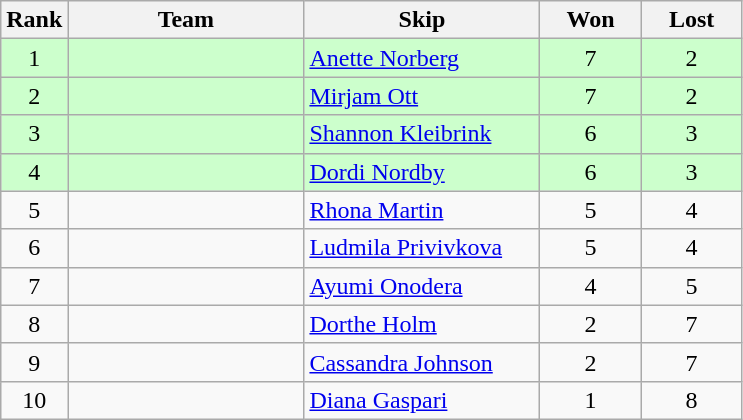<table class="wikitable" style="text-align:center;">
<tr>
<th width=25>Rank</th>
<th width=150>Team</th>
<th width=150>Skip</th>
<th width=60>Won</th>
<th width=60>Lost</th>
</tr>
<tr bgcolor="#ccffcc">
<td>1</td>
<td align=left></td>
<td align=left><a href='#'>Anette Norberg</a></td>
<td>7</td>
<td>2</td>
</tr>
<tr bgcolor="#ccffcc">
<td>2</td>
<td align=left></td>
<td align=left><a href='#'>Mirjam Ott</a></td>
<td>7</td>
<td>2</td>
</tr>
<tr bgcolor="#ccffcc">
<td>3</td>
<td align=left></td>
<td align=left><a href='#'>Shannon Kleibrink</a></td>
<td>6</td>
<td>3</td>
</tr>
<tr bgcolor="#ccffcc">
<td>4</td>
<td align=left></td>
<td align=left><a href='#'>Dordi Nordby</a></td>
<td>6</td>
<td>3</td>
</tr>
<tr>
<td>5</td>
<td align=left></td>
<td align=left><a href='#'>Rhona Martin</a></td>
<td>5</td>
<td>4</td>
</tr>
<tr>
<td>6</td>
<td align=left></td>
<td align=left><a href='#'>Ludmila Privivkova</a></td>
<td>5</td>
<td>4</td>
</tr>
<tr>
<td>7</td>
<td align=left></td>
<td align=left><a href='#'>Ayumi Onodera</a></td>
<td>4</td>
<td>5</td>
</tr>
<tr>
<td>8</td>
<td align=left></td>
<td align=left><a href='#'>Dorthe Holm</a></td>
<td>2</td>
<td>7</td>
</tr>
<tr>
<td>9</td>
<td align=left></td>
<td align=left><a href='#'>Cassandra Johnson</a></td>
<td>2</td>
<td>7</td>
</tr>
<tr>
<td>10</td>
<td align=left></td>
<td align=left><a href='#'>Diana Gaspari</a></td>
<td>1</td>
<td>8</td>
</tr>
</table>
